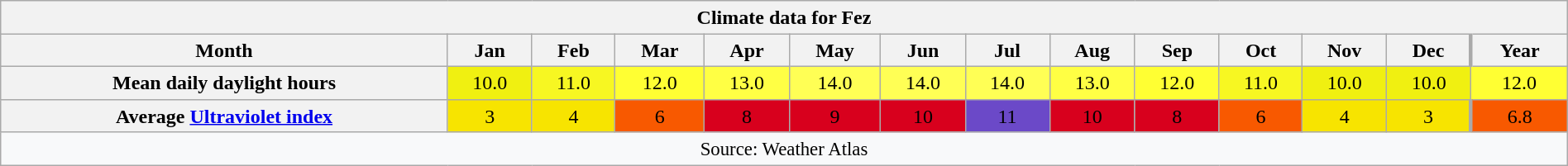<table class="wikitable mw-collapsible" style="width:100%;text-align:center;line-height:1.2em;margin-left:auto; margin-right:auto">
<tr>
<th colspan="14">Climate data for Fez</th>
</tr>
<tr>
<th>Month</th>
<th>Jan</th>
<th>Feb</th>
<th>Mar</th>
<th>Apr</th>
<th>May</th>
<th>Jun</th>
<th>Jul</th>
<th>Aug</th>
<th>Sep</th>
<th>Oct</th>
<th>Nov</th>
<th>Dec</th>
<th style="border-left-width:medium">Year</th>
</tr>
<tr>
<th>Mean daily daylight hours</th>
<td style="background:#F0F011;color:#000000;">10.0</td>
<td style="background:#F7F722;color:#000000;">11.0</td>
<td style="background:#FFFF33;color:#000000;">12.0</td>
<td style="background:#FFFF44;color:#000000;">13.0</td>
<td style="background:#FFFF55;color:#000000;">14.0</td>
<td style="background:#FFFF55;color:#000000;">14.0</td>
<td style="background:#FFFF55;color:#000000;">14.0</td>
<td style="background:#FFFF44;color:#000000;">13.0</td>
<td style="background:#FFFF33;color:#000000;">12.0</td>
<td style="background:#F7F722;color:#000000;">11.0</td>
<td style="background:#F0F011;color:#000000;">10.0</td>
<td style="background:#F0F011;color:#000000;">10.0</td>
<td style="background:#FFFF33;color:#000000;">12.0</td>
</tr>
<tr>
<th>Average <a href='#'>Ultraviolet index</a></th>
<td style="background:#f7e400;color:#000000;">3</td>
<td style="background:#f7e400;color:#000000;">4</td>
<td style="background:#f85900;color:#000000;">6</td>
<td style="background:#d8001d;color:#000000;">8</td>
<td style="background:#d8001d;color:#000000;">9</td>
<td style="background:#d8001d;color:#000000;">10</td>
<td style="background:#6b49c8;color:#000000;">11</td>
<td style="background:#d8001d;color:#000000;">10</td>
<td style="background:#d8001d;color:#000000;">8</td>
<td style="background:#f85900;color:#000000;">6</td>
<td style="background:#f7e400;color:#000000;">4</td>
<td style="background:#f7e400;color:#000000;">3</td>
<td style="background:#f85900;color:#000000;border-left-width:medium">6.8</td>
</tr>
<tr>
<th colspan="14" style="background:#f8f9fa;font-weight:normal;font-size:95%;">Source: Weather Atlas </th>
</tr>
</table>
